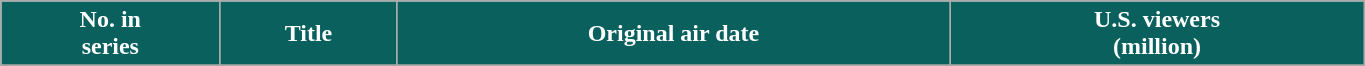<table class="wikitable plainrowheaders" style="width:72%;">
<tr style="color:white">
<th style="background:#09605D;">No. in<br>series</th>
<th style="background:#09605D;">Title</th>
<th style="background:#09605D;">Original air date</th>
<th style="background:#09605D;">U.S. viewers<br>(million)</th>
</tr>
<tr>
</tr>
</table>
